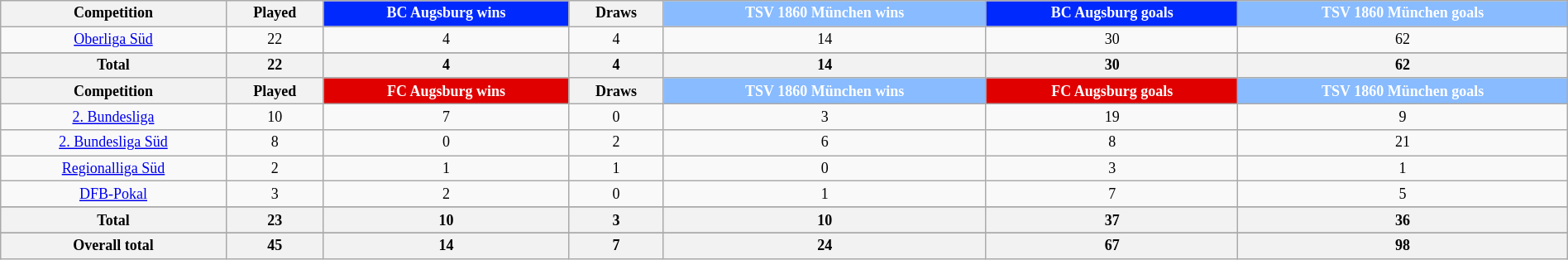<table class="wikitable" style="text-align: center; width: 100%; font-size: 12px">
<tr>
<th>Competition</th>
<th>Played</th>
<th style="background:#0029fe; color:white">BC Augsburg wins</th>
<th>Draws</th>
<th style="background:#88BBFF; color:white">TSV 1860 München wins</th>
<th style="background:#0029fe; color:white">BC Augsburg goals</th>
<th style="background:#88BBFF; color:white">TSV 1860 München goals</th>
</tr>
<tr>
<td><a href='#'>Oberliga Süd</a></td>
<td>22</td>
<td>4</td>
<td>4</td>
<td>14</td>
<td>30</td>
<td>62</td>
</tr>
<tr>
</tr>
<tr class="sortbottom">
<th>Total</th>
<th>22</th>
<th>4</th>
<th>4</th>
<th>14</th>
<th>30</th>
<th>62</th>
</tr>
<tr>
<th>Competition</th>
<th>Played</th>
<th style="background:#E00000; color:white">FC Augsburg wins</th>
<th>Draws</th>
<th style="background:#88BBFF; color:white">TSV 1860 München wins</th>
<th style="background:#E00000; color:white">FC Augsburg goals</th>
<th style="background:#88BBFF; color:white">TSV 1860 München goals</th>
</tr>
<tr>
<td><a href='#'>2. Bundesliga</a></td>
<td>10</td>
<td>7</td>
<td>0</td>
<td>3</td>
<td>19</td>
<td>9</td>
</tr>
<tr>
<td><a href='#'>2. Bundesliga Süd</a></td>
<td>8</td>
<td>0</td>
<td>2</td>
<td>6</td>
<td>8</td>
<td>21</td>
</tr>
<tr>
<td><a href='#'>Regionalliga Süd</a></td>
<td>2</td>
<td>1</td>
<td>1</td>
<td>0</td>
<td>3</td>
<td>1</td>
</tr>
<tr>
<td><a href='#'>DFB-Pokal</a></td>
<td>3</td>
<td>2</td>
<td>0</td>
<td>1</td>
<td>7</td>
<td>5</td>
</tr>
<tr>
</tr>
<tr class="sortbottom">
<th>Total</th>
<th>23</th>
<th>10</th>
<th>3</th>
<th>10</th>
<th>37</th>
<th>36</th>
</tr>
<tr>
</tr>
<tr class="sortbottom">
<th>Overall total</th>
<th>45</th>
<th>14</th>
<th>7</th>
<th>24</th>
<th>67</th>
<th>98</th>
</tr>
</table>
